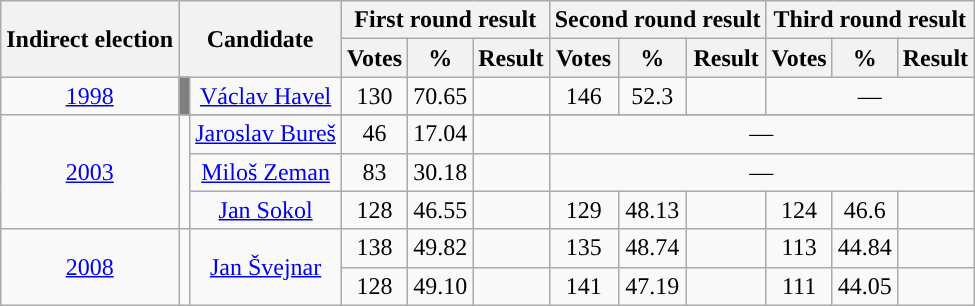<table class="wikitable" style=text-align:center>
<tr>
<th rowspan="2">Indirect election</th>
<th rowspan="2" colspan=2>Candidate</th>
<th colspan=3>First round result</th>
<th colspan=3>Second round result</th>
<th colspan=3>Third round result</th>
</tr>
<tr>
<th>Votes</th>
<th>%</th>
<th>Result</th>
<th>Votes</th>
<th>%</th>
<th>Result</th>
<th>Votes</th>
<th>%</th>
<th>Result</th>
</tr>
<tr>
<td><a href='#'>1998</a></td>
<td bgcolor="grey"></td>
<td><a href='#'>Václav Havel</a></td>
<td>130</td>
<td>70.65</td>
<td></td>
<td>146</td>
<td>52.3</td>
<td></td>
<td colspan=3 align=center>—</td>
</tr>
<tr>
<td rowspan=4><a href='#'>2003</a></td>
<td rowspan=4; style="background-color: "></td>
</tr>
<tr>
<td><a href='#'>Jaroslav Bureš</a></td>
<td>46</td>
<td>17.04</td>
<td></td>
<td colspan=6 align=center>—</td>
</tr>
<tr>
<td><a href='#'>Miloš Zeman</a></td>
<td>83</td>
<td>30.18</td>
<td></td>
<td colspan=6 align=center>—</td>
</tr>
<tr>
<td><a href='#'>Jan Sokol</a></td>
<td>128</td>
<td>46.55</td>
<td></td>
<td>129</td>
<td>48.13</td>
<td></td>
<td>124</td>
<td>46.6</td>
<td></td>
</tr>
<tr>
<td rowspan=2><a href='#'>2008</a></td>
<td rowspan=2; style="background-color: "></td>
<td rowspan=2><a href='#'>Jan Švejnar</a></td>
<td>138</td>
<td>49.82</td>
<td></td>
<td>135</td>
<td>48.74</td>
<td></td>
<td>113</td>
<td>44.84</td>
<td></td>
</tr>
<tr>
<td>128</td>
<td>49.10</td>
<td></td>
<td>141</td>
<td>47.19</td>
<td></td>
<td>111</td>
<td>44.05</td>
<td></td>
</tr>
</table>
